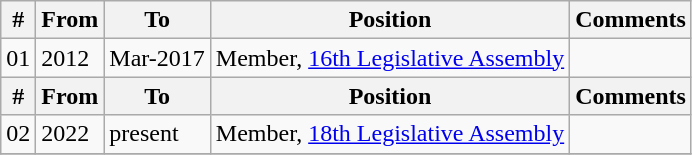<table class="wikitable sortable">
<tr>
<th>#</th>
<th>From</th>
<th>To</th>
<th>Position</th>
<th>Comments</th>
</tr>
<tr>
<td>01</td>
<td>2012</td>
<td>Mar-2017</td>
<td>Member, <a href='#'>16th Legislative Assembly</a></td>
<td></td>
</tr>
<tr>
<th>#</th>
<th>From</th>
<th>To</th>
<th>Position</th>
<th>Comments</th>
</tr>
<tr>
<td>02</td>
<td>2022</td>
<td>present</td>
<td>Member, <a href='#'>18th Legislative Assembly</a></td>
<td></td>
</tr>
<tr>
</tr>
</table>
